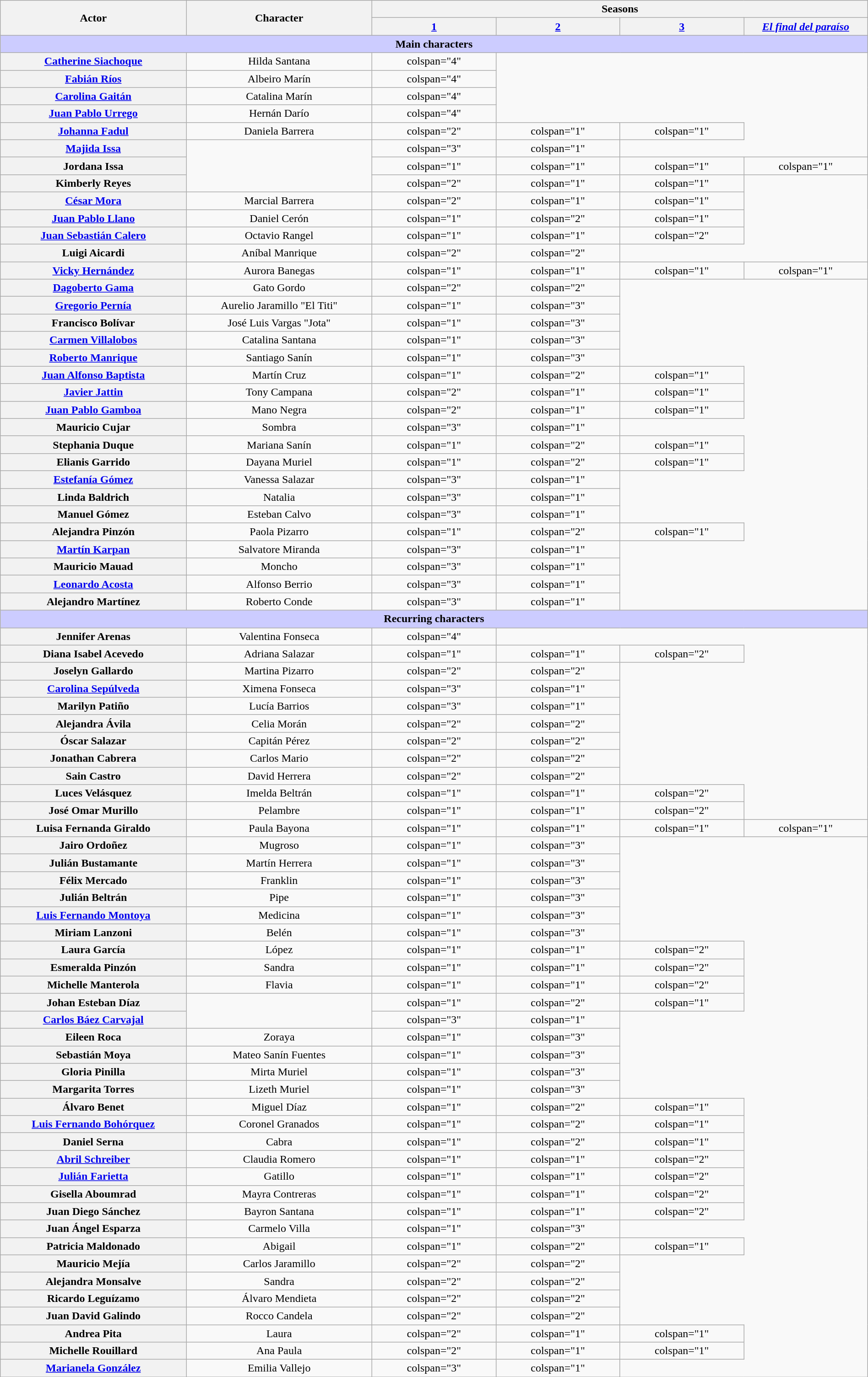<table class="wikitable plainrowheaders" style="width: 100%; text-align: center">
<tr>
<th scope="col" rowspan="2" style="width: 15%">Actor</th>
<th scope="col" rowspan="2" style="width: 15%">Character</th>
<th scope="col" colspan="4" style="width: 70%">Seasons</th>
</tr>
<tr>
<th scope="col" style="width: 10%"><a href='#'>1</a></th>
<th scope="col" style="width: 10%"><a href='#'>2</a></th>
<th scope="col" style="width: 10%"><a href='#'>3</a></th>
<th scope="col" style="width: 10%"><em><a href='#'>El final del paraíso</a></em></th>
</tr>
<tr>
<th colspan="6" style="background-color:#ccccff;">Main characters</th>
</tr>
<tr>
<th scope="row" style="text-align: center"><a href='#'>Catherine Siachoque</a></th>
<td>Hilda Santana</td>
<td>colspan="4" </td>
</tr>
<tr>
<th scope="row" style="text-align: center"><a href='#'>Fabián Ríos</a></th>
<td>Albeiro Marín</td>
<td>colspan="4" </td>
</tr>
<tr>
<th scope="row" style="text-align: center"><a href='#'>Carolina Gaitán</a></th>
<td>Catalina Marín</td>
<td>colspan="4" </td>
</tr>
<tr>
<th scope="row" style="text-align: center"><a href='#'>Juan Pablo Urrego</a></th>
<td>Hernán Darío</td>
<td>colspan="4" </td>
</tr>
<tr>
<th scope="row" style="text-align: center"><a href='#'>Johanna Fadul</a></th>
<td>Daniela Barrera</td>
<td>colspan="2" </td>
<td>colspan="1" </td>
<td>colspan="1" </td>
</tr>
<tr>
<th scope="row" style="text-align: center"><a href='#'>Majida Issa</a></th>
<td rowspan="3"></td>
<td>colspan="3" </td>
<td>colspan="1" </td>
</tr>
<tr>
<th scope="row" style="text-align: center">Jordana Issa</th>
<td>colspan="1" </td>
<td>colspan="1" </td>
<td>colspan="1" </td>
<td>colspan="1" </td>
</tr>
<tr>
<th scope="row" style="text-align: center">Kimberly Reyes</th>
<td>colspan="2" </td>
<td>colspan="1" </td>
<td>colspan="1" </td>
</tr>
<tr>
<th scope="row" style="text-align: center"><a href='#'>César Mora</a></th>
<td>Marcial Barrera</td>
<td>colspan="2" </td>
<td>colspan="1" </td>
<td>colspan="1" </td>
</tr>
<tr>
<th scope="row" style="text-align: center"><a href='#'>Juan Pablo Llano</a></th>
<td>Daniel Cerón</td>
<td>colspan="1" </td>
<td>colspan="2" </td>
<td>colspan="1" </td>
</tr>
<tr>
<th scope="row" style="text-align: center"><a href='#'>Juan Sebastián Calero</a></th>
<td>Octavio Rangel</td>
<td>colspan="1" </td>
<td>colspan="1" </td>
<td>colspan="2" </td>
</tr>
<tr>
<th scope="row" style="text-align: center">Luigi Aicardi</th>
<td>Aníbal Manrique</td>
<td>colspan="2" </td>
<td>colspan="2" </td>
</tr>
<tr>
<th scope="row" style="text-align: center"><a href='#'>Vicky Hernández</a></th>
<td>Aurora Banegas</td>
<td>colspan="1" </td>
<td>colspan="1" </td>
<td>colspan="1" </td>
<td>colspan="1" </td>
</tr>
<tr>
<th scope="row" style="text-align: center"><a href='#'>Dagoberto Gama</a></th>
<td>Gato Gordo</td>
<td>colspan="2" </td>
<td>colspan="2" </td>
</tr>
<tr>
<th scope="row" style="text-align: center"><a href='#'>Gregorio Pernía</a></th>
<td>Aurelio Jaramillo "El Titi"</td>
<td>colspan="1" </td>
<td>colspan="3" </td>
</tr>
<tr>
<th scope="row" style="text-align: center">Francisco Bolívar</th>
<td>José Luis Vargas "Jota"</td>
<td>colspan="1" </td>
<td>colspan="3" </td>
</tr>
<tr>
<th scope="row" style="text-align: center"><a href='#'>Carmen Villalobos</a></th>
<td>Catalina Santana</td>
<td>colspan="1" </td>
<td>colspan="3" </td>
</tr>
<tr>
<th scope="row" style="text-align: center"><a href='#'>Roberto Manrique</a></th>
<td>Santiago Sanín</td>
<td>colspan="1" </td>
<td>colspan="3" </td>
</tr>
<tr>
<th scope="row" style="text-align: center"><a href='#'>Juan Alfonso Baptista</a></th>
<td>Martín Cruz</td>
<td>colspan="1" </td>
<td>colspan="2" </td>
<td>colspan="1" </td>
</tr>
<tr>
<th scope="row" style="text-align: center"><a href='#'>Javier Jattin</a></th>
<td>Tony Campana</td>
<td>colspan="2" </td>
<td>colspan="1" </td>
<td>colspan="1" </td>
</tr>
<tr>
<th scope="row" style="text-align: center"><a href='#'>Juan Pablo Gamboa</a></th>
<td>Mano Negra</td>
<td>colspan="2" </td>
<td>colspan="1" </td>
<td>colspan="1" </td>
</tr>
<tr>
<th scope="row" style="text-align: center">Mauricio Cujar</th>
<td>Sombra</td>
<td>colspan="3" </td>
<td>colspan="1" </td>
</tr>
<tr>
<th scope="row" style="text-align: center">Stephania Duque</th>
<td>Mariana Sanín</td>
<td>colspan="1" </td>
<td>colspan="2" </td>
<td>colspan="1" </td>
</tr>
<tr>
<th scope="row" style="text-align: center">Elianis Garrido</th>
<td>Dayana Muriel</td>
<td>colspan="1" </td>
<td>colspan="2" </td>
<td>colspan="1" </td>
</tr>
<tr>
<th scope="row" style="text-align: center"><a href='#'>Estefanía Gómez</a></th>
<td>Vanessa Salazar</td>
<td>colspan="3" </td>
<td>colspan="1" </td>
</tr>
<tr>
<th scope="row" style="text-align: center">Linda Baldrich</th>
<td>Natalia</td>
<td>colspan="3" </td>
<td>colspan="1" </td>
</tr>
<tr>
<th scope="row" style="text-align: center">Manuel Gómez</th>
<td>Esteban Calvo</td>
<td>colspan="3" </td>
<td>colspan="1" </td>
</tr>
<tr>
<th scope="row" style="text-align: center">Alejandra Pinzón</th>
<td>Paola Pizarro</td>
<td>colspan="1" </td>
<td>colspan="2" </td>
<td>colspan="1" </td>
</tr>
<tr>
<th scope="row" style="text-align: center"><a href='#'>Martín Karpan</a></th>
<td>Salvatore Miranda</td>
<td>colspan="3" </td>
<td>colspan="1" </td>
</tr>
<tr>
<th scope="row" style="text-align: center">Mauricio Mauad</th>
<td>Moncho</td>
<td>colspan="3" </td>
<td>colspan="1" </td>
</tr>
<tr>
<th scope="row" style="text-align: center"><a href='#'>Leonardo Acosta</a></th>
<td>Alfonso Berrio</td>
<td>colspan="3" </td>
<td>colspan="1" </td>
</tr>
<tr>
<th scope="row" style="text-align: center">Alejandro Martínez</th>
<td>Roberto Conde</td>
<td>colspan="3" </td>
<td>colspan="1" </td>
</tr>
<tr>
<th colspan="6" style="background-color:#ccccff;">Recurring characters</th>
</tr>
<tr>
<th scope="row" style="text-align: center">Jennifer Arenas</th>
<td>Valentina Fonseca</td>
<td>colspan="4" </td>
</tr>
<tr>
<th scope="row" style="text-align: center">Diana Isabel Acevedo</th>
<td>Adriana Salazar</td>
<td>colspan="1" </td>
<td>colspan="1" </td>
<td>colspan="2" </td>
</tr>
<tr>
<th scope="row" style="text-align: center">Joselyn Gallardo</th>
<td>Martina Pizarro</td>
<td>colspan="2" </td>
<td>colspan="2" </td>
</tr>
<tr>
<th scope="row" style="text-align: center"><a href='#'>Carolina Sepúlveda</a></th>
<td>Ximena Fonseca</td>
<td>colspan="3" </td>
<td>colspan="1" </td>
</tr>
<tr>
<th scope="row" style="text-align: center">Marilyn Patiño</th>
<td>Lucía Barrios</td>
<td>colspan="3" </td>
<td>colspan="1" </td>
</tr>
<tr>
<th scope="row" style="text-align: center">Alejandra Ávila</th>
<td>Celia Morán</td>
<td>colspan="2" </td>
<td>colspan="2" </td>
</tr>
<tr>
<th scope="row" style="text-align: center">Óscar Salazar</th>
<td>Capitán Pérez</td>
<td>colspan="2" </td>
<td>colspan="2" </td>
</tr>
<tr>
<th scope="row" style="text-align: center">Jonathan Cabrera</th>
<td>Carlos Mario</td>
<td>colspan="2" </td>
<td>colspan="2" </td>
</tr>
<tr>
<th scope="row" style="text-align: center">Sain Castro</th>
<td>David Herrera</td>
<td>colspan="2" </td>
<td>colspan="2" </td>
</tr>
<tr>
<th scope="row" style="text-align: center">Luces Velásquez</th>
<td>Imelda Beltrán</td>
<td>colspan="1" </td>
<td>colspan="1" </td>
<td>colspan="2" </td>
</tr>
<tr>
<th scope="row" style="text-align: center">José Omar Murillo</th>
<td>Pelambre</td>
<td>colspan="1" </td>
<td>colspan="1" </td>
<td>colspan="2" </td>
</tr>
<tr>
<th scope="row" style="text-align: center">Luisa Fernanda Giraldo</th>
<td>Paula Bayona</td>
<td>colspan="1" </td>
<td>colspan="1" </td>
<td>colspan="1" </td>
<td>colspan="1" </td>
</tr>
<tr>
<th scope="row" style="text-align: center">Jairo Ordoñez</th>
<td>Mugroso</td>
<td>colspan="1" </td>
<td>colspan="3" </td>
</tr>
<tr>
<th scope="row" style="text-align: center">Julián Bustamante</th>
<td>Martín Herrera</td>
<td>colspan="1" </td>
<td>colspan="3" </td>
</tr>
<tr>
<th scope="row" style="text-align: center">Félix Mercado</th>
<td>Franklin</td>
<td>colspan="1" </td>
<td>colspan="3" </td>
</tr>
<tr>
<th scope="row" style="text-align: center">Julián Beltrán</th>
<td>Pipe</td>
<td>colspan="1" </td>
<td>colspan="3" </td>
</tr>
<tr>
<th scope="row" style="text-align: center"><a href='#'>Luis Fernando Montoya</a></th>
<td>Medicina</td>
<td>colspan="1" </td>
<td>colspan="3" </td>
</tr>
<tr>
<th scope="row" style="text-align: center">Miriam Lanzoni</th>
<td>Belén</td>
<td>colspan="1" </td>
<td>colspan="3" </td>
</tr>
<tr>
<th scope="row" style="text-align: center">Laura García</th>
<td>López</td>
<td>colspan="1" </td>
<td>colspan="1" </td>
<td>colspan="2" </td>
</tr>
<tr>
<th scope="row" style="text-align: center">Esmeralda Pinzón</th>
<td>Sandra</td>
<td>colspan="1" </td>
<td>colspan="1" </td>
<td>colspan="2" </td>
</tr>
<tr>
<th scope="row" style="text-align: center">Michelle Manterola</th>
<td>Flavia</td>
<td>colspan="1" </td>
<td>colspan="1" </td>
<td>colspan="2" </td>
</tr>
<tr>
<th scope="row" style="text-align: center">Johan Esteban Díaz</th>
<td rowspan="2"></td>
<td>colspan="1" </td>
<td>colspan="2" </td>
<td>colspan="1" </td>
</tr>
<tr>
<th scope="row" style="text-align: center"><a href='#'>Carlos Báez Carvajal</a></th>
<td>colspan="3" </td>
<td>colspan="1" </td>
</tr>
<tr>
<th scope="row" style="text-align: center">Eileen Roca</th>
<td>Zoraya</td>
<td>colspan="1" </td>
<td>colspan="3" </td>
</tr>
<tr>
<th scope="row" style="text-align: center">Sebastián Moya</th>
<td>Mateo Sanín Fuentes</td>
<td>colspan="1" </td>
<td>colspan="3" </td>
</tr>
<tr>
<th scope="row" style="text-align: center">Gloria Pinilla</th>
<td>Mirta Muriel</td>
<td>colspan="1" </td>
<td>colspan="3" </td>
</tr>
<tr>
<th scope="row" style="text-align: center">Margarita Torres</th>
<td>Lizeth Muriel</td>
<td>colspan="1" </td>
<td>colspan="3" </td>
</tr>
<tr>
<th scope="row" style="text-align: center">Álvaro Benet</th>
<td>Miguel Díaz</td>
<td>colspan="1" </td>
<td>colspan="2" </td>
<td>colspan="1" </td>
</tr>
<tr>
<th scope="row" style="text-align: center"><a href='#'>Luis Fernando Bohórquez</a></th>
<td>Coronel Granados</td>
<td>colspan="1" </td>
<td>colspan="2" </td>
<td>colspan="1" </td>
</tr>
<tr>
<th scope="row" style="text-align: center">Daniel Serna</th>
<td>Cabra</td>
<td>colspan="1" </td>
<td>colspan="2" </td>
<td>colspan="1" </td>
</tr>
<tr>
<th scope="row" style="text-align: center"><a href='#'>Abril Schreiber</a></th>
<td>Claudia Romero</td>
<td>colspan="1" </td>
<td>colspan="1" </td>
<td>colspan="2" </td>
</tr>
<tr>
<th scope="row" style="text-align: center"><a href='#'>Julián Farietta</a></th>
<td>Gatillo</td>
<td>colspan="1" </td>
<td>colspan="1" </td>
<td>colspan="2" </td>
</tr>
<tr>
<th scope="row" style="text-align: center">Gisella Aboumrad</th>
<td>Mayra Contreras</td>
<td>colspan="1" </td>
<td>colspan="1" </td>
<td>colspan="2" </td>
</tr>
<tr>
<th scope="row" style="text-align: center">Juan Diego Sánchez</th>
<td>Bayron Santana</td>
<td>colspan="1" </td>
<td>colspan="1" </td>
<td>colspan="2" </td>
</tr>
<tr>
<th scope="row" style="text-align: center">Juan Ángel Esparza</th>
<td>Carmelo Villa</td>
<td>colspan="1" </td>
<td>colspan="3" </td>
</tr>
<tr>
<th scope="row" style="text-align: center">Patricia Maldonado</th>
<td>Abigail</td>
<td>colspan="1" </td>
<td>colspan="2" </td>
<td>colspan="1" </td>
</tr>
<tr>
<th scope="row" style="text-align: center">Mauricio Mejía</th>
<td>Carlos Jaramillo</td>
<td>colspan="2" </td>
<td>colspan="2" </td>
</tr>
<tr>
<th scope="row" style="text-align: center">Alejandra Monsalve</th>
<td>Sandra</td>
<td>colspan="2" </td>
<td>colspan="2" </td>
</tr>
<tr>
<th scope="row" style="text-align: center">Ricardo Leguízamo</th>
<td>Álvaro Mendieta</td>
<td>colspan="2" </td>
<td>colspan="2" </td>
</tr>
<tr>
<th scope="row" style="text-align: center">Juan David Galindo</th>
<td>Rocco Candela</td>
<td>colspan="2" </td>
<td>colspan="2" </td>
</tr>
<tr>
<th scope="row" style="text-align: center">Andrea Pita</th>
<td>Laura</td>
<td>colspan="2" </td>
<td>colspan="1" </td>
<td>colspan="1" </td>
</tr>
<tr>
<th scope="row" style="text-align: center">Michelle Rouillard</th>
<td>Ana Paula</td>
<td>colspan="2" </td>
<td>colspan="1" </td>
<td>colspan="1" </td>
</tr>
<tr>
<th scope="row" style="text-align: center"><a href='#'>Marianela González</a></th>
<td>Emilia Vallejo</td>
<td>colspan="3" </td>
<td>colspan="1" </td>
</tr>
<tr>
</tr>
</table>
